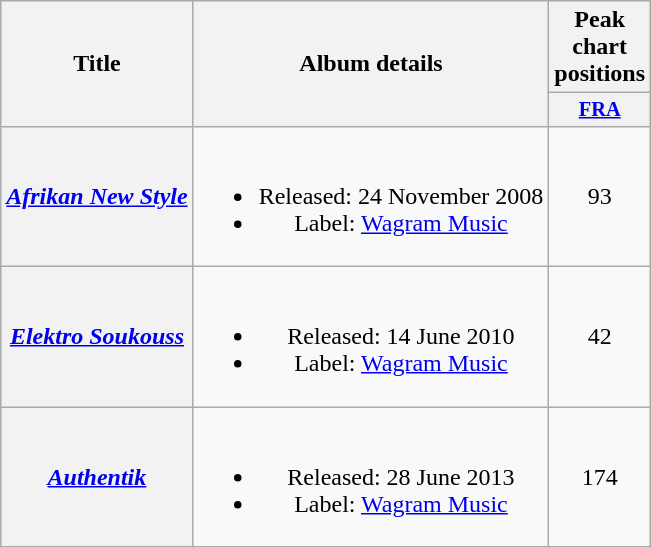<table class="wikitable plainrowheaders" style="text-align:center;">
<tr>
<th scope="col" rowspan="2">Title</th>
<th scope="col" rowspan="2">Album details</th>
<th scope="col" colspan="1">Peak chart positions</th>
</tr>
<tr>
<th scope="col" style="width:3em;font-size:85%;"><a href='#'>FRA</a><br></th>
</tr>
<tr>
<th scope="row"><em><a href='#'>Afrikan New Style</a></em></th>
<td><br><ul><li>Released: 24 November 2008</li><li>Label: <a href='#'>Wagram Music</a></li></ul></td>
<td>93</td>
</tr>
<tr>
<th scope="row"><em><a href='#'>Elektro Soukouss</a></em></th>
<td><br><ul><li>Released: 14 June 2010</li><li>Label: <a href='#'>Wagram Music</a></li></ul></td>
<td>42</td>
</tr>
<tr>
<th scope="row"><em><a href='#'>Authentik</a></em></th>
<td><br><ul><li>Released: 28 June 2013</li><li>Label: <a href='#'>Wagram Music</a></li></ul></td>
<td>174</td>
</tr>
</table>
